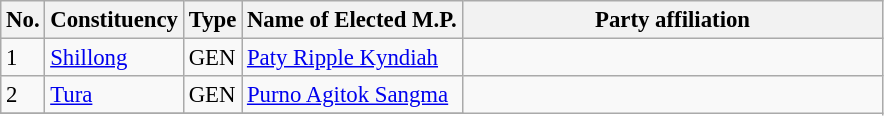<table class="wikitable" style="font-size:95%;">
<tr>
<th>No.</th>
<th>Constituency</th>
<th>Type</th>
<th>Name of Elected M.P.</th>
<th colspan="2" style="width:18em">Party affiliation</th>
</tr>
<tr>
<td>1</td>
<td><a href='#'>Shillong</a></td>
<td>GEN</td>
<td><a href='#'>Paty Ripple Kyndiah</a></td>
<td></td>
</tr>
<tr>
<td>2</td>
<td><a href='#'>Tura</a></td>
<td>GEN</td>
<td><a href='#'>Purno Agitok Sangma</a></td>
</tr>
<tr>
</tr>
</table>
